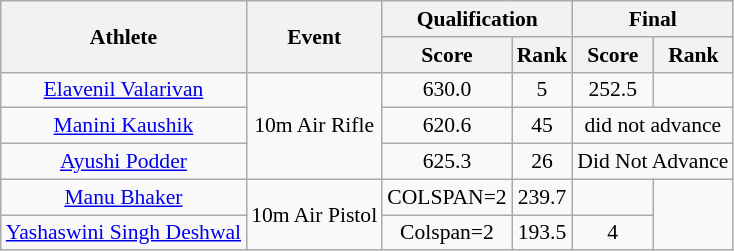<table class="wikitable" style="text-align:center; font-size:90%">
<tr>
<th rowspan="2">Athlete</th>
<th rowspan="2">Event</th>
<th colspan="2">Qualification</th>
<th colspan="2">Final</th>
</tr>
<tr>
<th>Score</th>
<th>Rank</th>
<th>Score</th>
<th>Rank</th>
</tr>
<tr>
<td><a href='#'>Elavenil Valarivan</a></td>
<td rowspan=3>10m Air Rifle</td>
<td>630.0</td>
<td>5</td>
<td>252.5</td>
<td></td>
</tr>
<tr>
<td><a href='#'>Manini Kaushik</a></td>
<td>620.6</td>
<td>45</td>
<td COLSPAN=2>did not advance</td>
</tr>
<tr>
<td><a href='#'>Ayushi Podder</a></td>
<td>625.3</td>
<td>26</td>
<td COLSPAN=2>Did Not Advance</td>
</tr>
<tr>
<td><a href='#'>Manu Bhaker</a></td>
<td rowspan=2>10m Air Pistol</td>
<td>COLSPAN=2</td>
<td>239.7</td>
<td></td>
</tr>
<tr>
<td><a href='#'>Yashaswini Singh Deshwal</a></td>
<td>Colspan=2</td>
<td>193.5</td>
<td>4</td>
</tr>
</table>
